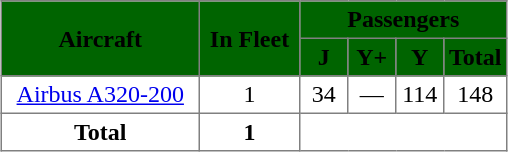<table class="toccolours" border="1" cellpadding="3" style="border-collapse:collapse; border-collapse:collapse; text-align:center; margin:1em auto;">
<tr style="background:darkgreen;">
<th rowspan="2"  style="width:125px;"><span>Aircraft</span></th>
<th rowspan="2" style="width:60px;" rowspan="2"><span>In Fleet</span></th>
<th colspan="4"><span>Passengers</span></th>
</tr>
<tr style="background:darkgreen; color:black;">
<th style="width:25px;"><abbr><span>J</span></abbr></th>
<th style="width:25px;"><abbr><span>Y+</span></abbr></th>
<th style="width:25px;"><abbr><span>Y</span></abbr></th>
<th style="width:25px;"><span> Total</span></th>
</tr>
<tr>
<td><a href='#'>Airbus A320-200</a></td>
<td>1</td>
<td>34</td>
<td>—</td>
<td>114</td>
<td>148</td>
</tr>
<tr>
<th>Total</th>
<th>1</th>
<th colspan="6"></th>
</tr>
</table>
